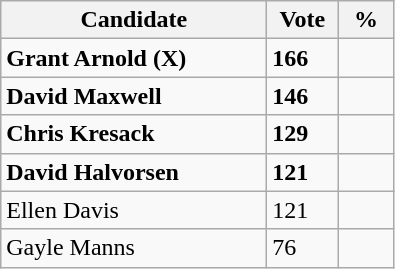<table class="wikitable">
<tr>
<th bgcolor="#DDDDFF" width="170px">Candidate</th>
<th bgcolor="#DDDDFF" width="40px">Vote</th>
<th bgcolor="#DDDDFF" width="30px">%</th>
</tr>
<tr>
<td><strong>Grant Arnold (X)</strong></td>
<td><strong>166</strong></td>
<td></td>
</tr>
<tr>
<td><strong>David Maxwell</strong></td>
<td><strong>146</strong></td>
<td></td>
</tr>
<tr>
<td><strong>Chris Kresack</strong></td>
<td><strong>129</strong></td>
<td></td>
</tr>
<tr>
<td><strong>David Halvorsen</strong></td>
<td><strong>121</strong></td>
<td></td>
</tr>
<tr>
<td>Ellen Davis</td>
<td>121</td>
<td></td>
</tr>
<tr>
<td>Gayle Manns</td>
<td>76</td>
<td></td>
</tr>
</table>
